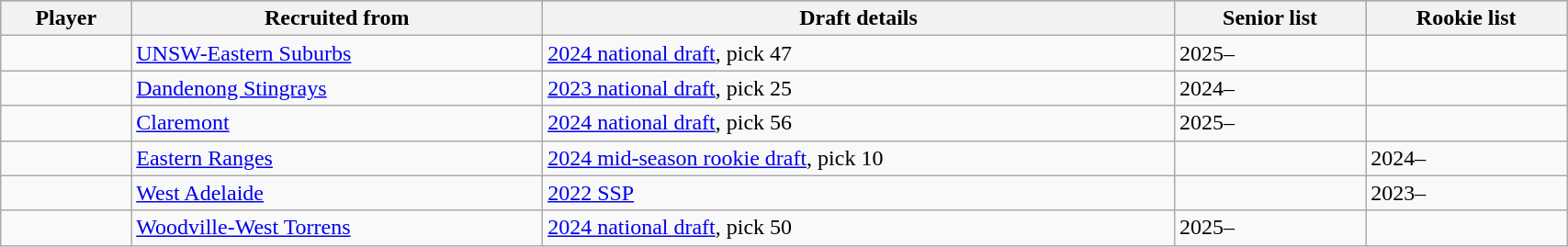<table class="wikitable sortable" style="width:90%;">
<tr style="background:#87cefa;">
<th>Player</th>
<th>Recruited from</th>
<th>Draft details</th>
<th>Senior list</th>
<th>Rookie list</th>
</tr>
<tr>
<td></td>
<td><a href='#'>UNSW-Eastern Suburbs</a></td>
<td><a href='#'>2024 national draft</a>, pick 47</td>
<td>2025–</td>
<td></td>
</tr>
<tr>
<td></td>
<td><a href='#'>Dandenong Stingrays</a></td>
<td><a href='#'>2023 national draft</a>, pick 25</td>
<td>2024–</td>
<td></td>
</tr>
<tr>
<td></td>
<td><a href='#'>Claremont</a></td>
<td><a href='#'>2024 national draft</a>, pick 56</td>
<td>2025–</td>
<td></td>
</tr>
<tr>
<td></td>
<td><a href='#'>Eastern Ranges</a></td>
<td><a href='#'>2024 mid-season rookie draft</a>, pick 10</td>
<td></td>
<td>2024–</td>
</tr>
<tr>
<td></td>
<td><a href='#'>West Adelaide</a></td>
<td><a href='#'>2022 SSP</a></td>
<td></td>
<td>2023–</td>
</tr>
<tr>
<td></td>
<td><a href='#'>Woodville-West Torrens</a></td>
<td><a href='#'>2024 national draft</a>, pick 50</td>
<td>2025–</td>
<td></td>
</tr>
</table>
